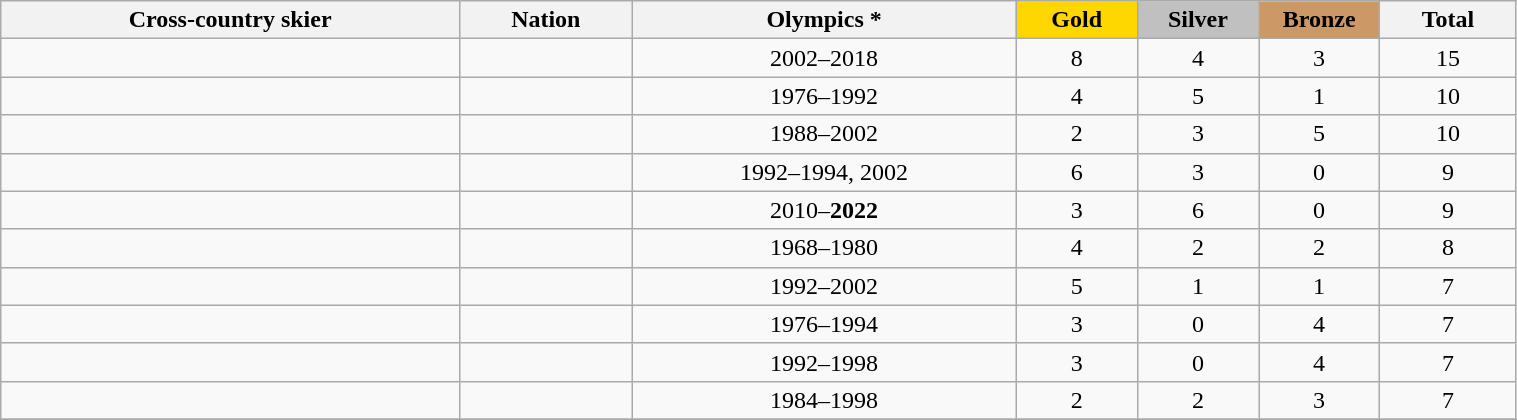<table class="wikitable plainrowheaders" width=80% style="text-align:center;">
<tr>
<th>Cross-country skier</th>
<th>Nation</th>
<th>Olympics *</th>
<th style="background-color: gold;width:8%"><strong>Gold</strong></th>
<th style="background-color: silver;width:8%"><strong>Silver</strong></th>
<th style="background-color: #cc9966;width:8%"><strong>Bronze</strong></th>
<th width:8%">Total</th>
</tr>
<tr>
<td align=left></td>
<td align=left></td>
<td>2002–2018</td>
<td>8</td>
<td>4</td>
<td>3</td>
<td>15</td>
</tr>
<tr>
<td align=left></td>
<td align=left><br></td>
<td>1976–1992</td>
<td>4</td>
<td>5</td>
<td>1</td>
<td>10</td>
</tr>
<tr>
<td align=left></td>
<td align=left></td>
<td>1988–2002</td>
<td>2</td>
<td>3</td>
<td>5</td>
<td>10</td>
</tr>
<tr>
<td align=left></td>
<td align=left><br></td>
<td>1992–1994, 2002</td>
<td>6</td>
<td>3</td>
<td>0</td>
<td>9</td>
</tr>
<tr>
<td align=left></td>
<td align=left></td>
<td>2010–<strong>2022</strong></td>
<td>3</td>
<td>6</td>
<td>0</td>
<td>9</td>
</tr>
<tr>
<td align=left></td>
<td align=left></td>
<td>1968–1980</td>
<td>4</td>
<td>2</td>
<td>2</td>
<td>8</td>
</tr>
<tr>
<td align=left></td>
<td align=left><br></td>
<td>1992–2002</td>
<td>5</td>
<td>1</td>
<td>1</td>
<td>7</td>
</tr>
<tr>
<td align=left></td>
<td align=left></td>
<td>1976–1994</td>
<td>3</td>
<td>0</td>
<td>4</td>
<td>7</td>
</tr>
<tr>
<td align=left></td>
<td align=left><br></td>
<td>1992–1998</td>
<td>3</td>
<td>0</td>
<td>4</td>
<td>7</td>
</tr>
<tr>
<td align=left></td>
<td align=left></td>
<td>1984–1998</td>
<td>2</td>
<td>2</td>
<td>3</td>
<td>7</td>
</tr>
<tr>
</tr>
</table>
